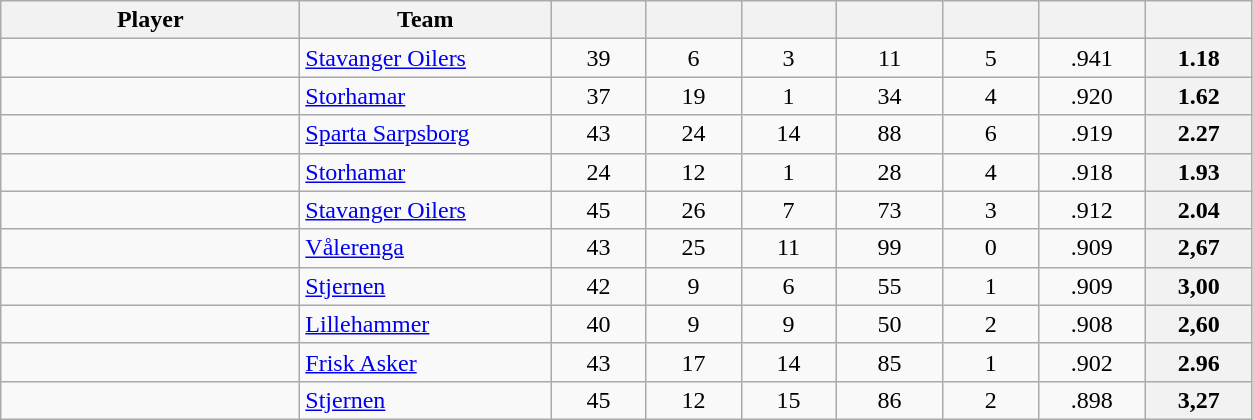<table class="wikitable sortable" style="text-align: center">
<tr>
<th style="width: 12em;">Player</th>
<th style="width: 10em;">Team</th>
<th style="width: 3.5em;"></th>
<th style="width: 3.5em;"></th>
<th style="width: 3.5em;"></th>
<th style="width: 4em;"></th>
<th style="width: 3.5em;"></th>
<th style="width: 4em;"></th>
<th style="width: 4em;"></th>
</tr>
<tr>
<td style="text-align:left;"></td>
<td style="text-align:left;"><a href='#'>Stavanger Oilers</a></td>
<td>39</td>
<td>6</td>
<td>3</td>
<td>11</td>
<td>5</td>
<td>.941</td>
<th>1.18</th>
</tr>
<tr>
<td style="text-align:left;"></td>
<td style="text-align:left;"><a href='#'>Storhamar</a></td>
<td>37</td>
<td>19</td>
<td>1</td>
<td>34</td>
<td>4</td>
<td>.920</td>
<th>1.62</th>
</tr>
<tr>
<td style="text-align:left;"></td>
<td style="text-align:left;"><a href='#'>Sparta Sarpsborg</a></td>
<td>43</td>
<td>24</td>
<td>14</td>
<td>88</td>
<td>6</td>
<td>.919</td>
<th>2.27</th>
</tr>
<tr>
<td style="text-align:left;"></td>
<td style="text-align:left;"><a href='#'>Storhamar</a></td>
<td>24</td>
<td>12</td>
<td>1</td>
<td>28</td>
<td>4</td>
<td>.918</td>
<th>1.93</th>
</tr>
<tr>
<td style="text-align:left;"></td>
<td style="text-align:left;"><a href='#'>Stavanger Oilers</a></td>
<td>45</td>
<td>26</td>
<td>7</td>
<td>73</td>
<td>3</td>
<td>.912</td>
<th>2.04</th>
</tr>
<tr>
<td style="text-align:left;"></td>
<td style="text-align:left;"><a href='#'>Vålerenga</a></td>
<td>43</td>
<td>25</td>
<td>11</td>
<td>99</td>
<td>0</td>
<td>.909</td>
<th>2,67</th>
</tr>
<tr>
<td style="text-align:left;"></td>
<td style="text-align:left;"><a href='#'>Stjernen</a></td>
<td>42</td>
<td>9</td>
<td>6</td>
<td>55</td>
<td>1</td>
<td>.909</td>
<th>3,00</th>
</tr>
<tr>
<td style="text-align:left;"></td>
<td style="text-align:left;"><a href='#'>Lillehammer</a></td>
<td>40</td>
<td>9</td>
<td>9</td>
<td>50</td>
<td>2</td>
<td>.908</td>
<th>2,60</th>
</tr>
<tr>
<td style="text-align:left;"></td>
<td style="text-align:left;"><a href='#'>Frisk Asker</a></td>
<td>43</td>
<td>17</td>
<td>14</td>
<td>85</td>
<td>1</td>
<td>.902</td>
<th>2.96</th>
</tr>
<tr>
<td style="text-align:left;"></td>
<td style="text-align:left;"><a href='#'>Stjernen</a></td>
<td>45</td>
<td>12</td>
<td>15</td>
<td>86</td>
<td>2</td>
<td>.898</td>
<th>3,27</th>
</tr>
</table>
